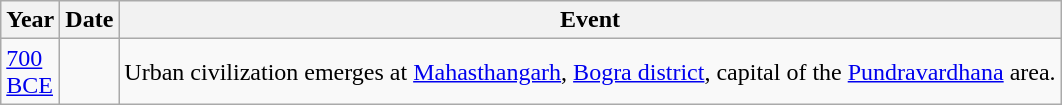<table class="wikitable">
<tr>
<th>Year</th>
<th>Date</th>
<th>Event</th>
</tr>
<tr>
<td><a href='#'>700</a><br><a href='#'>BCE</a></td>
<td></td>
<td>Urban civilization emerges at <a href='#'>Mahasthangarh</a>, <a href='#'>Bogra district</a>, capital of the <a href='#'>Pundravardhana</a> area.</td>
</tr>
</table>
